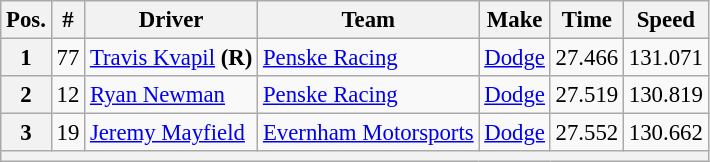<table class="wikitable" style="font-size:95%">
<tr>
<th>Pos.</th>
<th>#</th>
<th>Driver</th>
<th>Team</th>
<th>Make</th>
<th>Time</th>
<th>Speed</th>
</tr>
<tr>
<th>1</th>
<td>77</td>
<td><a href='#'>Travis Kvapil</a> <strong>(R)</strong></td>
<td><a href='#'>Penske Racing</a></td>
<td><a href='#'>Dodge</a></td>
<td>27.466</td>
<td>131.071</td>
</tr>
<tr>
<th>2</th>
<td>12</td>
<td><a href='#'>Ryan Newman</a></td>
<td><a href='#'>Penske Racing</a></td>
<td><a href='#'>Dodge</a></td>
<td>27.519</td>
<td>130.819</td>
</tr>
<tr>
<th>3</th>
<td>19</td>
<td><a href='#'>Jeremy Mayfield</a></td>
<td><a href='#'>Evernham Motorsports</a></td>
<td><a href='#'>Dodge</a></td>
<td>27.552</td>
<td>130.662</td>
</tr>
<tr>
<th colspan="7"></th>
</tr>
</table>
